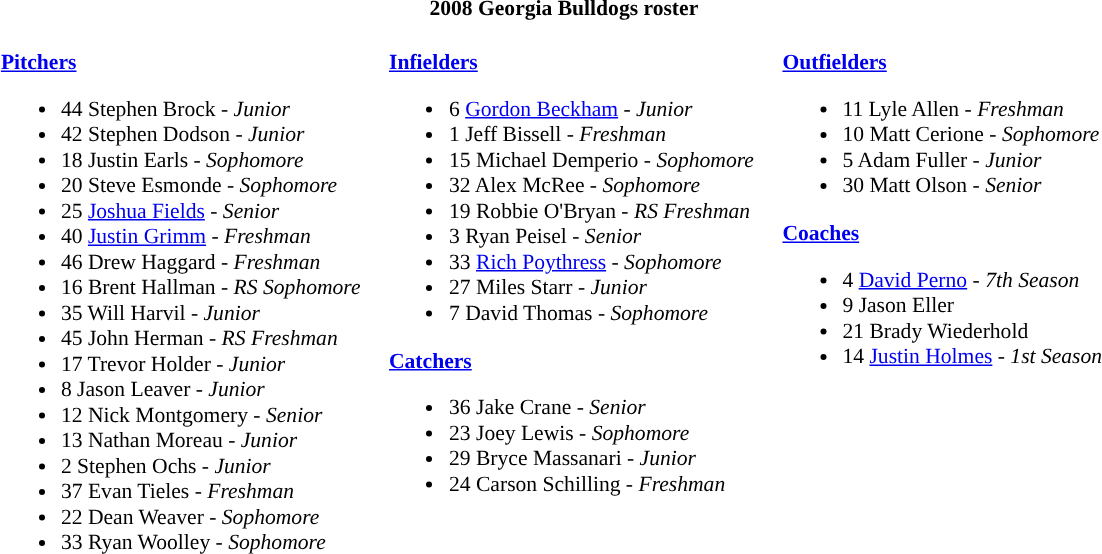<table class="toccolours" style="border-collapse:collapse; font-size:90%;">
<tr>
<th colspan="7">2008 Georgia Bulldogs roster</th>
</tr>
<tr>
<td width="03"> </td>
<td valign="top"><br><strong><a href='#'>Pitchers</a></strong><ul><li>44 Stephen Brock - <em>Junior</em></li><li>42 Stephen Dodson - <em>Junior</em></li><li>18 Justin Earls - <em>Sophomore</em></li><li>20 Steve Esmonde - <em>Sophomore</em></li><li>25 <a href='#'>Joshua Fields</a> - <em>Senior</em></li><li>40 <a href='#'>Justin Grimm</a> - <em>Freshman</em></li><li>46 Drew Haggard - <em>Freshman</em></li><li>16 Brent Hallman - <em>RS Sophomore</em></li><li>35 Will Harvil - <em>Junior</em></li><li>45 John Herman - <em>RS Freshman</em></li><li>17 Trevor Holder - <em>Junior</em></li><li>8 Jason Leaver - <em>Junior</em></li><li>12 Nick Montgomery - <em>Senior</em></li><li>13 Nathan Moreau - <em>Junior</em></li><li>2 Stephen Ochs - <em>Junior</em></li><li>37 Evan Tieles - <em>Freshman</em></li><li>22 Dean Weaver - <em>Sophomore</em></li><li>33 Ryan Woolley - <em>Sophomore</em></li></ul></td>
<td width="15"> </td>
<td valign="top"><br><strong><a href='#'>Infielders</a></strong><ul><li>6 <a href='#'>Gordon Beckham</a> - <em>Junior</em></li><li>1 Jeff Bissell - <em>Freshman</em></li><li>15 Michael Demperio - <em>Sophomore</em></li><li>32 Alex McRee - <em>Sophomore</em></li><li>19 Robbie O'Bryan - <em>RS Freshman</em></li><li>3 Ryan Peisel - <em>Senior</em></li><li>33 <a href='#'>Rich Poythress</a> - <em>Sophomore</em></li><li>27 Miles Starr - <em>Junior</em></li><li>7 David Thomas - <em>Sophomore</em></li></ul><strong><a href='#'>Catchers</a></strong><ul><li>36 Jake Crane - <em>Senior</em></li><li>23 Joey Lewis - <em>Sophomore</em></li><li>29 Bryce Massanari - <em>Junior</em></li><li>24 Carson Schilling - <em>Freshman</em></li></ul></td>
<td width="15"> </td>
<td valign="top"><br><strong><a href='#'>Outfielders</a></strong><ul><li>11 Lyle Allen - <em>Freshman</em></li><li>10 Matt Cerione - <em>Sophomore</em></li><li>5 Adam Fuller - <em>Junior</em></li><li>30 Matt Olson - <em>Senior</em></li></ul><strong><a href='#'>Coaches</a></strong><ul><li>4 <a href='#'>David Perno</a> - <em>7th Season</em></li><li>9 Jason Eller</li><li>21 Brady Wiederhold</li><li>14 <a href='#'>Justin Holmes</a> - <em>1st Season</em></li></ul></td>
<td width="20"> </td>
</tr>
</table>
